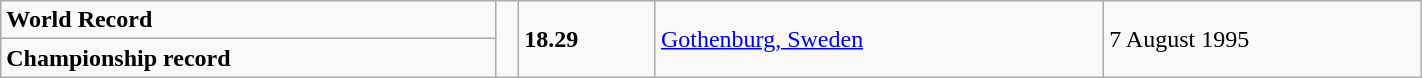<table class="wikitable" width=75%>
<tr>
<td><strong>World Record</strong></td>
<td rowspan="2"></td>
<td rowspan="2"><strong>18.29</strong></td>
<td rowspan="2"><a href='#'>Gothenburg, Sweden</a></td>
<td rowspan="2">7 August 1995</td>
</tr>
<tr>
<td><strong>Championship record</strong></td>
</tr>
</table>
